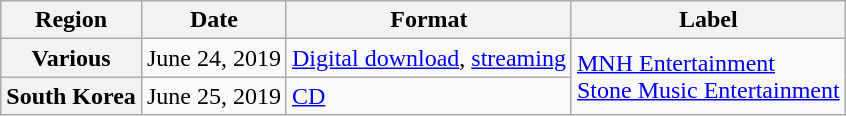<table class="wikitable plainrowheaders">
<tr>
<th>Region</th>
<th>Date</th>
<th>Format</th>
<th>Label</th>
</tr>
<tr>
<th scope="row">Various</th>
<td>June 24, 2019</td>
<td><a href='#'>Digital download</a>, <a href='#'>streaming</a></td>
<td rowspan="2"><a href='#'>MNH Entertainment</a><br><a href='#'>Stone Music Entertainment</a></td>
</tr>
<tr>
<th scope="row">South Korea</th>
<td>June 25, 2019</td>
<td><a href='#'>CD</a></td>
</tr>
</table>
